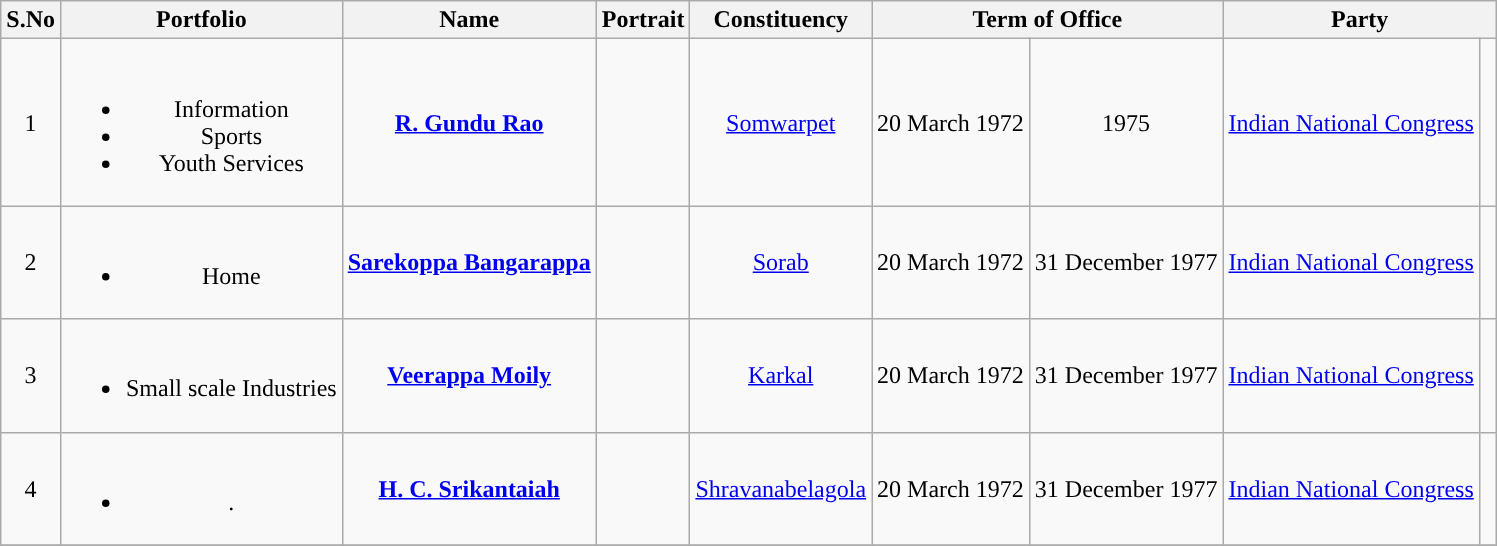<table class="wikitable sortable" style="text-align:center;">
<tr>
<th>S.No</th>
<th>Portfolio</th>
<th>Name</th>
<th>Portrait</th>
<th>Constituency</th>
<th colspan="2">Term of Office</th>
<th colspan="2" scope="col">Party</th>
</tr>
<tr>
<td>1</td>
<td><br><ul><li>Information</li><li>Sports</li><li>Youth Services</li></ul></td>
<td><strong><a href='#'>R. Gundu Rao</a></strong></td>
<td></td>
<td><a href='#'>Somwarpet</a></td>
<td>20 March 1972</td>
<td>1975</td>
<td><a href='#'>Indian National Congress</a></td>
<td width="4px" style="background-color: "></td>
</tr>
<tr>
<td>2</td>
<td><br><ul><li>Home</li></ul></td>
<td><strong><a href='#'>Sarekoppa Bangarappa</a></strong></td>
<td></td>
<td><a href='#'>Sorab</a></td>
<td>20 March 1972</td>
<td>31 December 1977</td>
<td><a href='#'>Indian National Congress</a></td>
<td width="4px" style="background-color: "></td>
</tr>
<tr style="text-align:center">
<td>3</td>
<td><br><ul><li>Small scale Industries</li></ul></td>
<td><strong><a href='#'>Veerappa Moily</a></strong></td>
<td></td>
<td><a href='#'>Karkal</a></td>
<td>20 March 1972</td>
<td>31 December 1977</td>
<td><a href='#'>Indian National Congress</a></td>
<td width="4px" style="background-color: "></td>
</tr>
<tr>
<td>4</td>
<td><br><ul><li>.</li></ul></td>
<td><strong><a href='#'>H. C. Srikantaiah</a></strong></td>
<td></td>
<td><a href='#'>Shravanabelagola</a></td>
<td>20 March 1972</td>
<td>31 December 1977</td>
<td><a href='#'>Indian National Congress</a></td>
<td width="4px" style="background-color: "></td>
</tr>
<tr style="text-align:center">
</tr>
</table>
